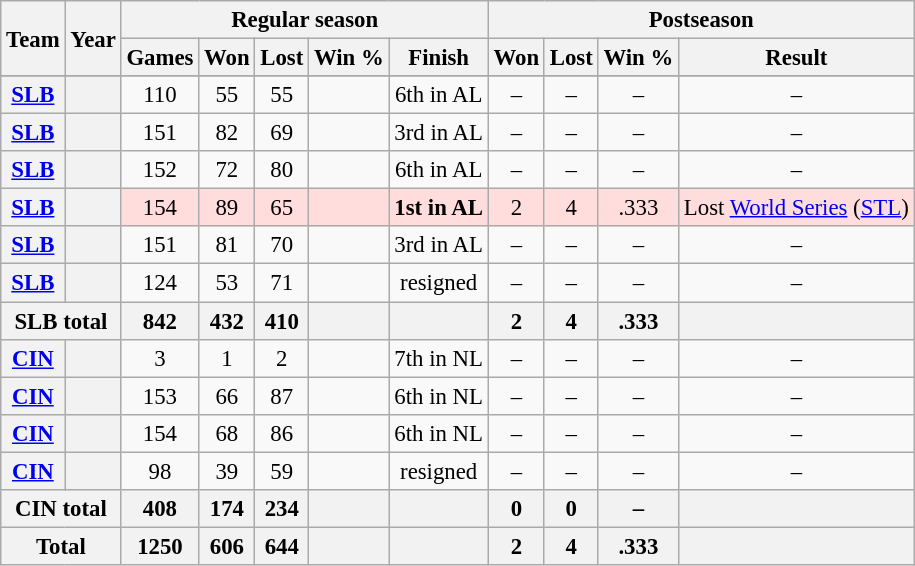<table class="wikitable" style="font-size: 95%; text-align:center;">
<tr>
<th rowspan="2">Team</th>
<th rowspan="2">Year</th>
<th colspan="5">Regular season</th>
<th colspan="4">Postseason</th>
</tr>
<tr>
<th>Games</th>
<th>Won</th>
<th>Lost</th>
<th>Win %</th>
<th>Finish</th>
<th>Won</th>
<th>Lost</th>
<th>Win %</th>
<th>Result</th>
</tr>
<tr>
</tr>
<tr>
<th><a href='#'>SLB</a></th>
<th></th>
<td>110</td>
<td>55</td>
<td>55</td>
<td></td>
<td>6th in AL</td>
<td>–</td>
<td>–</td>
<td>–</td>
<td>–</td>
</tr>
<tr>
<th><a href='#'>SLB</a></th>
<th></th>
<td>151</td>
<td>82</td>
<td>69</td>
<td></td>
<td>3rd in AL</td>
<td>–</td>
<td>–</td>
<td>–</td>
<td>–</td>
</tr>
<tr>
<th><a href='#'>SLB</a></th>
<th></th>
<td>152</td>
<td>72</td>
<td>80</td>
<td></td>
<td>6th in AL</td>
<td>–</td>
<td>–</td>
<td>–</td>
<td>–</td>
</tr>
<tr style="background:#fdd">
<th><a href='#'>SLB</a></th>
<th></th>
<td>154</td>
<td>89</td>
<td>65</td>
<td></td>
<td><strong>1st in AL</strong></td>
<td>2</td>
<td>4</td>
<td>.333</td>
<td>Lost <a href='#'>World Series</a> (<a href='#'>STL</a>)</td>
</tr>
<tr>
<th><a href='#'>SLB</a></th>
<th></th>
<td>151</td>
<td>81</td>
<td>70</td>
<td></td>
<td>3rd in AL</td>
<td>–</td>
<td>–</td>
<td>–</td>
<td>–</td>
</tr>
<tr>
<th><a href='#'>SLB</a></th>
<th></th>
<td>124</td>
<td>53</td>
<td>71</td>
<td></td>
<td>resigned</td>
<td>–</td>
<td>–</td>
<td>–</td>
<td>–</td>
</tr>
<tr>
<th colspan="2">SLB total</th>
<th>842</th>
<th>432</th>
<th>410</th>
<th></th>
<th></th>
<th>2</th>
<th>4</th>
<th>.333</th>
<th></th>
</tr>
<tr>
<th><a href='#'>CIN</a></th>
<th></th>
<td>3</td>
<td>1</td>
<td>2</td>
<td></td>
<td>7th in NL</td>
<td>–</td>
<td>–</td>
<td>–</td>
<td>–</td>
</tr>
<tr>
<th><a href='#'>CIN</a></th>
<th></th>
<td>153</td>
<td>66</td>
<td>87</td>
<td></td>
<td>6th in NL</td>
<td>–</td>
<td>–</td>
<td>–</td>
<td>–</td>
</tr>
<tr>
<th><a href='#'>CIN</a></th>
<th></th>
<td>154</td>
<td>68</td>
<td>86</td>
<td></td>
<td>6th in NL</td>
<td>–</td>
<td>–</td>
<td>–</td>
<td>–</td>
</tr>
<tr>
<th><a href='#'>CIN</a></th>
<th></th>
<td>98</td>
<td>39</td>
<td>59</td>
<td></td>
<td>resigned</td>
<td>–</td>
<td>–</td>
<td>–</td>
<td>–</td>
</tr>
<tr>
<th colspan="2">CIN total</th>
<th>408</th>
<th>174</th>
<th>234</th>
<th></th>
<th></th>
<th>0</th>
<th>0</th>
<th>–</th>
<th></th>
</tr>
<tr>
<th colspan="2">Total</th>
<th>1250</th>
<th>606</th>
<th>644</th>
<th></th>
<th></th>
<th>2</th>
<th>4</th>
<th>.333</th>
<th></th>
</tr>
</table>
